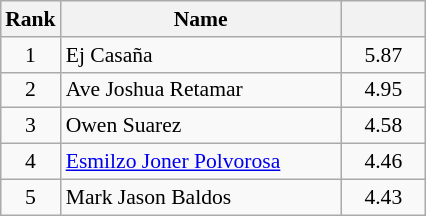<table class="wikitable" style="margin:0.5em auto;font-size:90%">
<tr>
<th width=30>Rank</th>
<th width=180>Name</th>
<th width=50></th>
</tr>
<tr>
<td align=center>1</td>
<td align=left> Ej Casaña</td>
<td align=center>5.87</td>
</tr>
<tr>
<td align=center>2</td>
<td align=left> Ave Joshua Retamar</td>
<td align=center>4.95</td>
</tr>
<tr>
<td align=center>3</td>
<td align=left> Owen Suarez</td>
<td align=center>4.58</td>
</tr>
<tr>
<td align=center>4</td>
<td align=left> <a href='#'>Esmilzo Joner Polvorosa</a></td>
<td align=center>4.46</td>
</tr>
<tr>
<td align=center>5</td>
<td align=left> Mark Jason Baldos</td>
<td align=center>4.43</td>
</tr>
</table>
